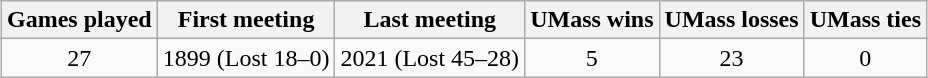<table class="wikitable" style="margin: auto;">
<tr>
<th>Games played</th>
<th>First meeting</th>
<th>Last meeting</th>
<th>UMass wins</th>
<th>UMass losses</th>
<th>UMass ties</th>
</tr>
<tr style="text-align:center;">
<td>27</td>
<td>1899 (Lost 18–0)</td>
<td>2021 (Lost 45–28)</td>
<td>5</td>
<td>23</td>
<td>0</td>
</tr>
</table>
